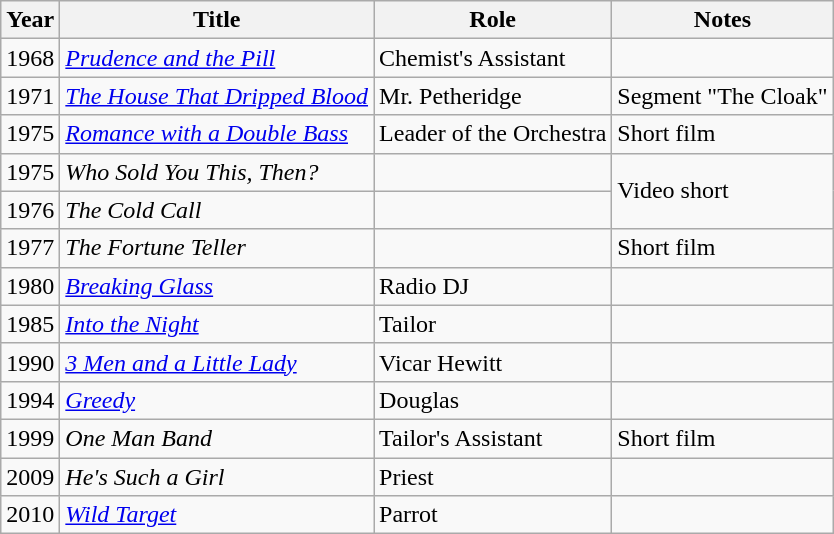<table class="wikitable">
<tr>
<th>Year</th>
<th>Title</th>
<th>Role</th>
<th>Notes</th>
</tr>
<tr>
<td>1968</td>
<td><em><a href='#'>Prudence and the Pill</a></em></td>
<td>Chemist's Assistant</td>
<td></td>
</tr>
<tr>
<td>1971</td>
<td><em><a href='#'>The House That Dripped Blood</a></em></td>
<td>Mr. Petheridge </td>
<td>Segment "The Cloak"</td>
</tr>
<tr>
<td>1975</td>
<td><em><a href='#'>Romance with a Double Bass</a></em></td>
<td>Leader of the Orchestra</td>
<td>Short film</td>
</tr>
<tr>
<td>1975</td>
<td><em>Who Sold You This, Then?</em></td>
<td></td>
<td rowspan=2>Video short</td>
</tr>
<tr>
<td>1976</td>
<td><em>The Cold Call</em></td>
<td></td>
</tr>
<tr>
<td>1977</td>
<td><em>The Fortune Teller</em></td>
<td></td>
<td>Short film</td>
</tr>
<tr>
<td>1980</td>
<td><em><a href='#'>Breaking Glass</a></em></td>
<td>Radio DJ</td>
<td></td>
</tr>
<tr>
<td>1985</td>
<td><em><a href='#'>Into the Night</a></em></td>
<td>Tailor</td>
<td></td>
</tr>
<tr>
<td>1990</td>
<td><em><a href='#'>3 Men and a Little Lady</a></em></td>
<td>Vicar Hewitt</td>
<td></td>
</tr>
<tr>
<td>1994</td>
<td><em><a href='#'>Greedy</a></em></td>
<td>Douglas</td>
<td></td>
</tr>
<tr>
<td>1999</td>
<td><em>One Man Band</em></td>
<td>Tailor's Assistant</td>
<td>Short film</td>
</tr>
<tr>
<td>2009</td>
<td><em>He's Such a Girl</em></td>
<td>Priest</td>
<td></td>
</tr>
<tr>
<td>2010</td>
<td><em><a href='#'>Wild Target</a></em></td>
<td>Parrot </td>
<td></td>
</tr>
</table>
